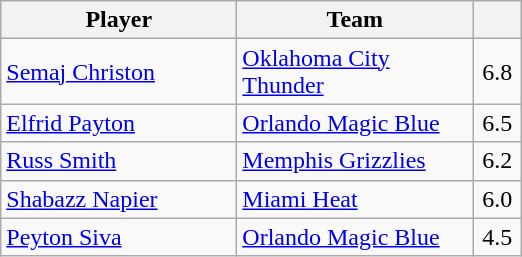<table class="wikitable" style="text-align:left">
<tr>
<th width="150px">Player</th>
<th width="150px">Team</th>
<th width="25px"></th>
</tr>
<tr>
<td><a href='#'>Semaj Christon</a></td>
<td><a href='#'>Oklahoma City Thunder</a></td>
<td align="center">6.8</td>
</tr>
<tr>
<td><a href='#'>Elfrid Payton</a></td>
<td><a href='#'>Orlando Magic Blue</a></td>
<td align="center">6.5</td>
</tr>
<tr>
<td><a href='#'>Russ Smith</a></td>
<td><a href='#'>Memphis Grizzlies</a></td>
<td align="center">6.2</td>
</tr>
<tr>
<td><a href='#'>Shabazz Napier</a></td>
<td><a href='#'>Miami Heat</a></td>
<td align="center">6.0</td>
</tr>
<tr>
<td><a href='#'>Peyton Siva</a></td>
<td><a href='#'>Orlando Magic Blue</a></td>
<td align="center">4.5</td>
</tr>
</table>
